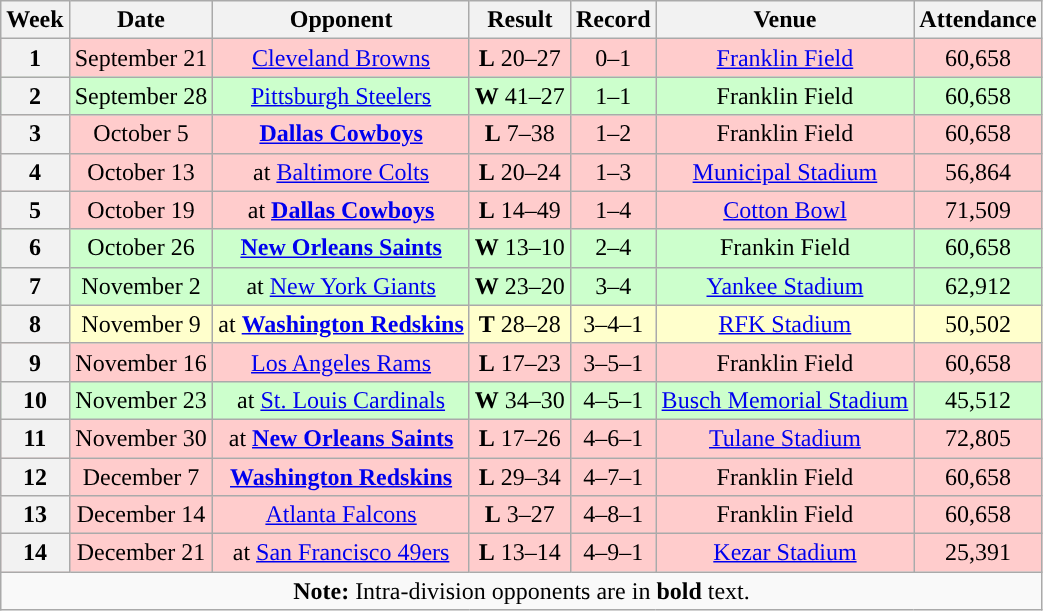<table class="wikitable" style="text-align:center">
<tr>
<th>Week</th>
<th>Date</th>
<th>Opponent</th>
<th>Result</th>
<th>Record</th>
<th>Venue</th>
<th>Attendance</th>
</tr>
<tr style="background:#fcc">
<th>1</th>
<td>September 21</td>
<td><a href='#'>Cleveland Browns</a></td>
<td><strong>L</strong> 20–27</td>
<td>0–1</td>
<td><a href='#'>Franklin Field</a></td>
<td>60,658</td>
</tr>
<tr style="background:#cfc">
<th>2</th>
<td>September 28</td>
<td><a href='#'>Pittsburgh Steelers</a></td>
<td><strong>W</strong> 41–27</td>
<td>1–1</td>
<td>Franklin Field</td>
<td>60,658</td>
</tr>
<tr style="background:#fcc">
<th>3</th>
<td>October 5</td>
<td><strong><a href='#'>Dallas Cowboys</a></strong></td>
<td><strong>L</strong> 7–38</td>
<td>1–2</td>
<td>Franklin Field</td>
<td>60,658</td>
</tr>
<tr style="background:#fcc">
<th>4</th>
<td>October 13</td>
<td>at <a href='#'>Baltimore Colts</a></td>
<td><strong>L</strong> 20–24</td>
<td>1–3</td>
<td><a href='#'>Municipal Stadium</a></td>
<td>56,864</td>
</tr>
<tr style="background:#fcc">
<th>5</th>
<td>October 19</td>
<td>at <strong><a href='#'>Dallas Cowboys</a></strong></td>
<td><strong>L</strong> 14–49</td>
<td>1–4</td>
<td><a href='#'>Cotton Bowl</a></td>
<td>71,509</td>
</tr>
<tr style="background:#cfc">
<th>6</th>
<td>October 26</td>
<td><strong><a href='#'>New Orleans Saints</a></strong></td>
<td><strong>W</strong> 13–10</td>
<td>2–4</td>
<td>Frankin Field</td>
<td>60,658</td>
</tr>
<tr style="background:#cfc">
<th>7</th>
<td>November 2</td>
<td>at <a href='#'>New York Giants</a></td>
<td><strong>W</strong> 23–20</td>
<td>3–4</td>
<td><a href='#'>Yankee Stadium</a></td>
<td>62,912</td>
</tr>
<tr style="background:#ffc">
<th>8</th>
<td>November 9</td>
<td>at <strong><a href='#'>Washington Redskins</a></strong></td>
<td><strong>T</strong> 28–28</td>
<td>3–4–1</td>
<td><a href='#'>RFK Stadium</a></td>
<td>50,502</td>
</tr>
<tr style="background:#fcc">
<th>9</th>
<td>November 16</td>
<td><a href='#'>Los Angeles Rams</a></td>
<td><strong>L</strong> 17–23</td>
<td>3–5–1</td>
<td>Franklin Field</td>
<td>60,658</td>
</tr>
<tr style="background:#cfc">
<th>10</th>
<td>November 23</td>
<td>at <a href='#'>St. Louis Cardinals</a></td>
<td><strong>W</strong> 34–30</td>
<td>4–5–1</td>
<td><a href='#'>Busch Memorial Stadium</a></td>
<td>45,512</td>
</tr>
<tr style="background:#fcc">
<th>11</th>
<td>November 30</td>
<td>at <strong><a href='#'>New Orleans Saints</a></strong></td>
<td><strong>L</strong> 17–26</td>
<td>4–6–1</td>
<td><a href='#'>Tulane Stadium</a></td>
<td>72,805</td>
</tr>
<tr style="background:#fcc">
<th>12</th>
<td>December 7</td>
<td><strong><a href='#'>Washington Redskins</a></strong></td>
<td><strong>L</strong> 29–34</td>
<td>4–7–1</td>
<td>Franklin Field</td>
<td>60,658</td>
</tr>
<tr style="background:#fcc">
<th>13</th>
<td>December 14</td>
<td><a href='#'>Atlanta Falcons</a></td>
<td><strong>L</strong> 3–27</td>
<td>4–8–1</td>
<td>Franklin Field</td>
<td>60,658</td>
</tr>
<tr style="background:#fcc">
<th>14</th>
<td>December 21</td>
<td>at <a href='#'>San Francisco 49ers</a></td>
<td><strong>L</strong> 13–14</td>
<td>4–9–1</td>
<td><a href='#'>Kezar Stadium</a></td>
<td>25,391</td>
</tr>
<tr>
<td colspan="8"><strong>Note:</strong> Intra-division opponents are in <strong>bold</strong> text.</td>
</tr>
</table>
